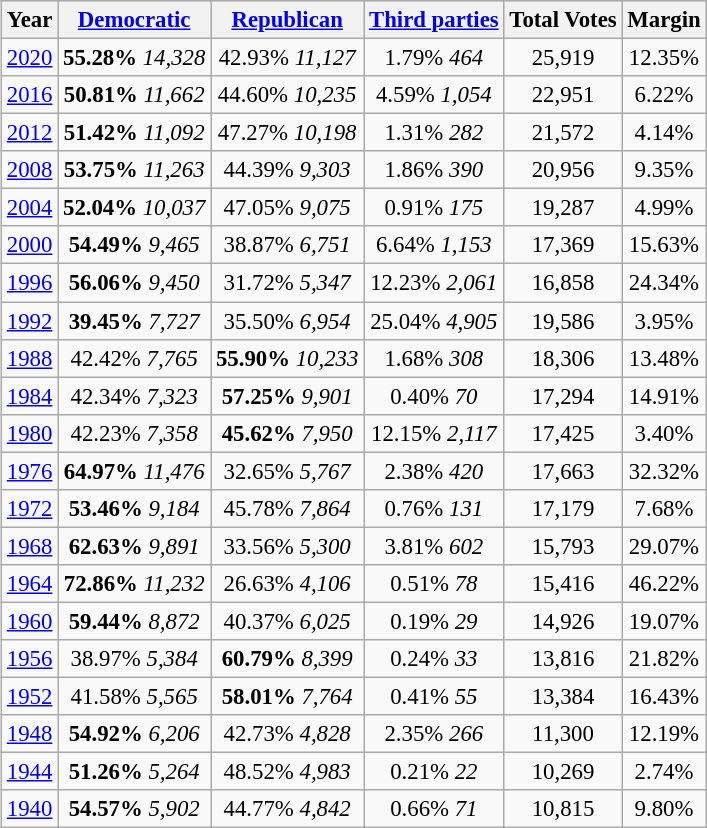<table class="wikitable mw-collapsible" style="float:center; margin:1em; font-size:95%;">
<tr style="background:lightgrey;">
<th>Year</th>
<th><a href='#'>Democratic</a></th>
<th><a href='#'>Republican</a></th>
<th><a href='#'>Third parties</a></th>
<th>Total Votes</th>
<th>Margin</th>
</tr>
<tr>
<td align="center" ><a href='#'>2020</a></td>
<td align="center" ><strong>55.28%</strong> <em>14,328</em></td>
<td align="center" >42.93% <em>11,127</em></td>
<td align="center" >1.79% <em>464</em></td>
<td align="center" >25,919</td>
<td align="center" >12.35%</td>
</tr>
<tr>
<td align="center" ><a href='#'>2016</a></td>
<td align="center" ><strong>50.81%</strong> <em>11,662</em></td>
<td align="center" >44.60% <em>10,235</em></td>
<td align="center" >4.59% <em>1,054</em></td>
<td align="center" >22,951</td>
<td align="center" >6.22%</td>
</tr>
<tr>
<td align="center" ><a href='#'>2012</a></td>
<td align="center" ><strong>51.42%</strong> <em>11,092</em></td>
<td align="center" >47.27% <em>10,198</em></td>
<td align="center" >1.31% <em>282</em></td>
<td align="center" >21,572</td>
<td align="center" >4.14%</td>
</tr>
<tr>
<td align="center" ><a href='#'>2008</a></td>
<td align="center" ><strong>53.75%</strong> <em>11,263</em></td>
<td align="center" >44.39% <em>9,303</em></td>
<td align="center" >1.86% <em>390</em></td>
<td align="center" >20,956</td>
<td align="center" >9.35%</td>
</tr>
<tr>
<td align="center" ><a href='#'>2004</a></td>
<td align="center" ><strong>52.04%</strong> <em>10,037</em></td>
<td align="center" >47.05% <em>9,075</em></td>
<td align="center" >0.91% <em>175</em></td>
<td align="center" >19,287</td>
<td align="center" >4.99%</td>
</tr>
<tr>
<td align="center" ><a href='#'>2000</a></td>
<td align="center" ><strong>54.49%</strong> <em>9,465</em></td>
<td align="center" >38.87% <em>6,751</em></td>
<td align="center" >6.64% <em>1,153</em></td>
<td align="center" >17,369</td>
<td align="center" >15.63%</td>
</tr>
<tr>
<td align="center" ><a href='#'>1996</a></td>
<td align="center" ><strong>56.06%</strong> <em>9,450</em></td>
<td align="center" >31.72% <em>5,347</em></td>
<td align="center" >12.23% <em>2,061</em></td>
<td align="center" >16,858</td>
<td align="center" >24.34%</td>
</tr>
<tr>
<td align="center" ><a href='#'>1992</a></td>
<td align="center" ><strong>39.45%</strong> <em>7,727</em></td>
<td align="center" >35.50% <em>6,954</em></td>
<td align="center" >25.04% <em>4,905</em></td>
<td align="center" >19,586</td>
<td align="center" >3.95%</td>
</tr>
<tr>
<td align="center" ><a href='#'>1988</a></td>
<td align="center" >42.42% <em>7,765</em></td>
<td align="center" ><strong>55.90%</strong> <em>10,233</em></td>
<td align="center" >1.68% <em>308</em></td>
<td align="center" >18,306</td>
<td align="center" >13.48%</td>
</tr>
<tr>
<td align="center" ><a href='#'>1984</a></td>
<td align="center" >42.34% <em>7,323</em></td>
<td align="center" ><strong>57.25%</strong> <em>9,901</em></td>
<td align="center" >0.40% <em>70</em></td>
<td align="center" >17,294</td>
<td align="center" >14.91%</td>
</tr>
<tr>
<td align="center" ><a href='#'>1980</a></td>
<td align="center" >42.23% <em>7,358</em></td>
<td align="center" ><strong>45.62%</strong> <em>7,950</em></td>
<td align="center" >12.15% <em>2,117</em></td>
<td align="center" >17,425</td>
<td align="center" >3.40%</td>
</tr>
<tr>
<td align="center" ><a href='#'>1976</a></td>
<td align="center" ><strong>64.97%</strong> <em>11,476</em></td>
<td align="center" >32.65% <em>5,767</em></td>
<td align="center" >2.38% <em>420</em></td>
<td align="center" >17,663</td>
<td align="center" >32.32%</td>
</tr>
<tr>
<td align="center" ><a href='#'>1972</a></td>
<td align="center" ><strong>53.46%</strong> <em>9,184</em></td>
<td align="center" >45.78% <em>7,864</em></td>
<td align="center" >0.76% <em>131</em></td>
<td align="center" >17,179</td>
<td align="center" >7.68%</td>
</tr>
<tr>
<td align="center" ><a href='#'>1968</a></td>
<td align="center" ><strong>62.63%</strong> <em>9,891</em></td>
<td align="center" >33.56% <em>5,300</em></td>
<td align="center" >3.81% <em>602</em></td>
<td align="center" >15,793</td>
<td align="center" >29.07%</td>
</tr>
<tr>
<td align="center" ><a href='#'>1964</a></td>
<td align="center" ><strong>72.86%</strong> <em>11,232</em></td>
<td align="center" >26.63% <em>4,106</em></td>
<td align="center" >0.51% <em>78</em></td>
<td align="center" >15,416</td>
<td align="center" >46.22%</td>
</tr>
<tr>
<td align="center" ><a href='#'>1960</a></td>
<td align="center" ><strong>59.44%</strong> <em>8,872</em></td>
<td align="center" >40.37% <em>6,025</em></td>
<td align="center" >0.19% <em>29</em></td>
<td align="center" >14,926</td>
<td align="center" >19.07%</td>
</tr>
<tr>
<td align="center" ><a href='#'>1956</a></td>
<td align="center" >38.97% <em>5,384</em></td>
<td align="center" ><strong>60.79%</strong> <em>8,399</em></td>
<td align="center" >0.24% <em>33</em></td>
<td align="center" >13,816</td>
<td align="center" >21.82%</td>
</tr>
<tr>
<td align="center" ><a href='#'>1952</a></td>
<td align="center" >41.58% <em>5,565</em></td>
<td align="center" ><strong>58.01%</strong> <em>7,764</em></td>
<td align="center" >0.41% <em>55</em></td>
<td align="center" >13,384</td>
<td align="center" >16.43%</td>
</tr>
<tr>
<td align="center" ><a href='#'>1948</a></td>
<td align="center" ><strong>54.92%</strong> <em>6,206</em></td>
<td align="center" >42.73% <em>4,828</em></td>
<td align="center" >2.35% <em>266</em></td>
<td align="center" >11,300</td>
<td align="center" >12.19%</td>
</tr>
<tr>
<td align="center" ><a href='#'>1944</a></td>
<td align="center" ><strong>51.26%</strong> <em>5,264</em></td>
<td align="center" >48.52% <em>4,983</em></td>
<td align="center" >0.21% <em>22</em></td>
<td align="center" >10,269</td>
<td align="center" >2.74%</td>
</tr>
<tr>
<td align="center" ><a href='#'>1940</a></td>
<td align="center" ><strong>54.57%</strong> <em>5,902</em></td>
<td align="center" >44.77% <em>4,842</em></td>
<td align="center" >0.66% <em>71</em></td>
<td align="center" >10,815</td>
<td align="center" >9.80%</td>
</tr>
</table>
